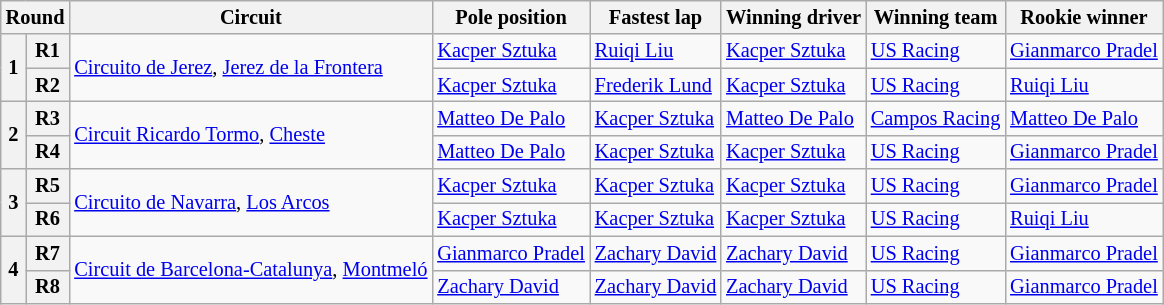<table class="wikitable" style="font-size: 85%">
<tr>
<th colspan="2">Round</th>
<th>Circuit</th>
<th>Pole position</th>
<th>Fastest lap</th>
<th>Winning driver</th>
<th>Winning team</th>
<th>Rookie winner</th>
</tr>
<tr>
<th rowspan="2">1</th>
<th>R1</th>
<td rowspan="2"> <a href='#'>Circuito de Jerez</a>, <a href='#'>Jerez de la Frontera</a></td>
<td> <a href='#'>Kacper Sztuka</a></td>
<td> <a href='#'>Ruiqi Liu</a></td>
<td> <a href='#'>Kacper Sztuka</a></td>
<td> <a href='#'>US Racing</a></td>
<td nowrap> <a href='#'>Gianmarco Pradel</a></td>
</tr>
<tr>
<th>R2</th>
<td nowrap> <a href='#'>Kacper Sztuka</a></td>
<td> <a href='#'>Frederik Lund</a></td>
<td> <a href='#'>Kacper Sztuka</a></td>
<td> <a href='#'>US Racing</a></td>
<td> <a href='#'>Ruiqi Liu</a></td>
</tr>
<tr>
<th rowspan="2">2</th>
<th>R3</th>
<td rowspan="2"> <a href='#'>Circuit Ricardo Tormo</a>, <a href='#'>Cheste</a></td>
<td nowrap> <a href='#'>Matteo De Palo</a></td>
<td nowrap> <a href='#'>Kacper Sztuka</a></td>
<td nowrap> <a href='#'>Matteo De Palo</a></td>
<td nowrap> <a href='#'>Campos Racing</a></td>
<td> <a href='#'>Matteo De Palo</a></td>
</tr>
<tr>
<th>R4</th>
<td> <a href='#'>Matteo De Palo</a></td>
<td> <a href='#'>Kacper Sztuka</a></td>
<td> <a href='#'>Kacper Sztuka</a></td>
<td> <a href='#'>US Racing</a></td>
<td> <a href='#'>Gianmarco Pradel</a></td>
</tr>
<tr>
<th rowspan="2">3</th>
<th>R5</th>
<td rowspan="2"> <a href='#'>Circuito de Navarra</a>, <a href='#'>Los Arcos</a></td>
<td> <a href='#'>Kacper Sztuka</a></td>
<td> <a href='#'>Kacper Sztuka</a></td>
<td> <a href='#'>Kacper Sztuka</a></td>
<td> <a href='#'>US Racing</a></td>
<td> <a href='#'>Gianmarco Pradel</a></td>
</tr>
<tr>
<th>R6</th>
<td> <a href='#'>Kacper Sztuka</a></td>
<td> <a href='#'>Kacper Sztuka</a></td>
<td> <a href='#'>Kacper Sztuka</a></td>
<td> <a href='#'>US Racing</a></td>
<td> <a href='#'>Ruiqi Liu</a></td>
</tr>
<tr>
<th rowspan="2">4</th>
<th>R7</th>
<td rowspan="2"> <a href='#'>Circuit de Barcelona-Catalunya</a>, <a href='#'>Montmeló</a></td>
<td nowrap> <a href='#'>Gianmarco Pradel</a></td>
<td> <a href='#'>Zachary David</a></td>
<td> <a href='#'>Zachary David</a></td>
<td> <a href='#'>US Racing</a></td>
<td> <a href='#'>Gianmarco Pradel</a></td>
</tr>
<tr>
<th>R8</th>
<td> <a href='#'>Zachary David</a></td>
<td> <a href='#'>Zachary David</a></td>
<td> <a href='#'>Zachary David</a></td>
<td> <a href='#'>US Racing</a></td>
<td> <a href='#'>Gianmarco Pradel</a></td>
</tr>
</table>
